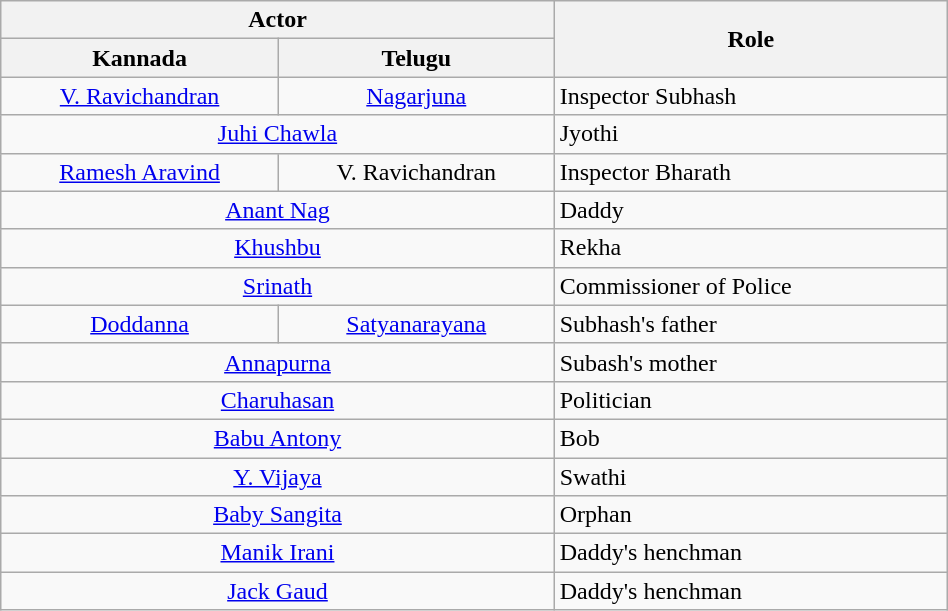<table class="wikitable" style="width:50%;">
<tr>
<th colspan="2">Actor</th>
<th rowspan="2">Role</th>
</tr>
<tr>
<th>Kannada</th>
<th>Telugu</th>
</tr>
<tr>
<td style="text-align:center;"><a href='#'>V. Ravichandran</a></td>
<td style="text-align:center;"><a href='#'>Nagarjuna</a></td>
<td>Inspector Subhash</td>
</tr>
<tr>
<td colspan="2" style="text-align:center;"><a href='#'>Juhi Chawla</a></td>
<td>Jyothi</td>
</tr>
<tr>
<td style="text-align:center;"><a href='#'>Ramesh Aravind</a></td>
<td style="text-align:center;">V. Ravichandran</td>
<td>Inspector Bharath</td>
</tr>
<tr>
<td colspan="2" style="text-align:center;"><a href='#'>Anant Nag</a></td>
<td>Daddy</td>
</tr>
<tr>
<td colspan="2" style="text-align:center;"><a href='#'>Khushbu</a></td>
<td>Rekha</td>
</tr>
<tr>
<td colspan="2" style="text-align:center;"><a href='#'>Srinath</a></td>
<td>Commissioner of Police</td>
</tr>
<tr>
<td style="text-align:center;"><a href='#'>Doddanna</a></td>
<td style="text-align:center;"><a href='#'>Satyanarayana</a></td>
<td>Subhash's father</td>
</tr>
<tr>
<td colspan="2" style="text-align:center;"><a href='#'>Annapurna</a></td>
<td>Subash's mother</td>
</tr>
<tr>
<td colspan="2" style="text-align:center;"><a href='#'>Charuhasan</a></td>
<td>Politician</td>
</tr>
<tr>
<td colspan="2" style="text-align:center;"><a href='#'>Babu Antony</a></td>
<td>Bob</td>
</tr>
<tr>
<td colspan="2" style="text-align:center;"><a href='#'>Y. Vijaya</a></td>
<td>Swathi</td>
</tr>
<tr>
<td colspan="2" style="text-align:center;"><a href='#'>Baby Sangita</a></td>
<td>Orphan</td>
</tr>
<tr>
<td colspan="2" style="text-align:center;"><a href='#'>Manik Irani</a></td>
<td>Daddy's henchman</td>
</tr>
<tr>
<td colspan="2" style="text-align:center;"><a href='#'>Jack Gaud</a></td>
<td>Daddy's henchman</td>
</tr>
</table>
